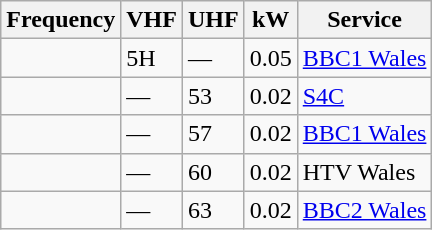<table class="wikitable sortable">
<tr>
<th>Frequency</th>
<th>VHF</th>
<th>UHF</th>
<th>kW</th>
<th>Service</th>
</tr>
<tr>
<td></td>
<td>5H</td>
<td>—</td>
<td>0.05</td>
<td><a href='#'>BBC1 Wales</a></td>
</tr>
<tr>
<td></td>
<td>—</td>
<td>53</td>
<td>0.02</td>
<td><a href='#'>S4C</a></td>
</tr>
<tr>
<td></td>
<td>—</td>
<td>57</td>
<td>0.02</td>
<td><a href='#'>BBC1 Wales</a></td>
</tr>
<tr>
<td></td>
<td>—</td>
<td>60</td>
<td>0.02</td>
<td>HTV Wales</td>
</tr>
<tr>
<td></td>
<td>—</td>
<td>63</td>
<td>0.02</td>
<td><a href='#'>BBC2 Wales</a></td>
</tr>
</table>
